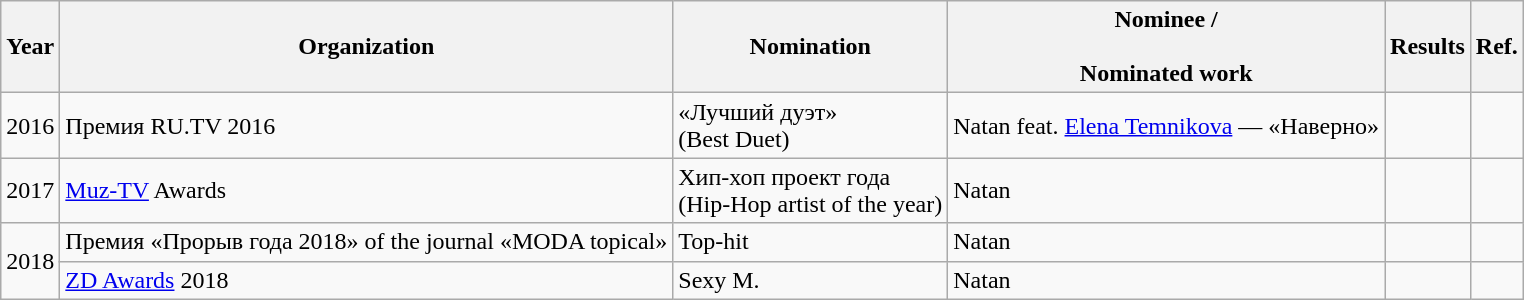<table class="wikitable">
<tr>
<th scope="col">Year</th>
<th scope="col">Organization</th>
<th>Nomination</th>
<th scope="col">Nominee /<br><br>Nominated work</th>
<th scope="col">Results</th>
<th scope="col">Ref.</th>
</tr>
<tr>
<td rowspan="1">2016</td>
<td>Премия RU.TV 2016</td>
<td>«Лучший дуэт»<br>(Best Duet)</td>
<td>Natan feat. <a href='#'>Elena Temnikova</a> — «Наверно»</td>
<td></td>
<td></td>
</tr>
<tr>
<td rowspan="1">2017</td>
<td><a href='#'>Muz-TV</a> Awards</td>
<td>Хип-хоп проект года<br>(Hip-Hop artist of the year)</td>
<td>Natan</td>
<td></td>
<td></td>
</tr>
<tr>
<td rowspan="2">2018</td>
<td>Премия «Прорыв года 2018» of the journal «MODA topical»</td>
<td>Top-hit</td>
<td>Natan</td>
<td></td>
<td></td>
</tr>
<tr>
<td><a href='#'>ZD Awards</a> 2018</td>
<td>Sexy M.</td>
<td>Natan</td>
<td></td>
<td></td>
</tr>
</table>
